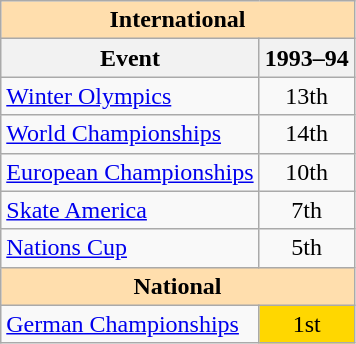<table class="wikitable" style="text-align:center">
<tr>
<th style="background-color: #ffdead; " colspan=2 align=center>International</th>
</tr>
<tr>
<th>Event</th>
<th>1993–94</th>
</tr>
<tr>
<td align=left><a href='#'>Winter Olympics</a></td>
<td>13th</td>
</tr>
<tr>
<td align=left><a href='#'>World Championships</a></td>
<td>14th</td>
</tr>
<tr>
<td align=left><a href='#'>European Championships</a></td>
<td>10th</td>
</tr>
<tr>
<td align=left><a href='#'>Skate America</a></td>
<td>7th</td>
</tr>
<tr>
<td align=left><a href='#'>Nations Cup</a></td>
<td>5th</td>
</tr>
<tr>
<th style="background-color: #ffdead; " colspan=2 align=center>National</th>
</tr>
<tr>
<td align=left><a href='#'>German Championships</a></td>
<td bgcolor=gold>1st</td>
</tr>
</table>
